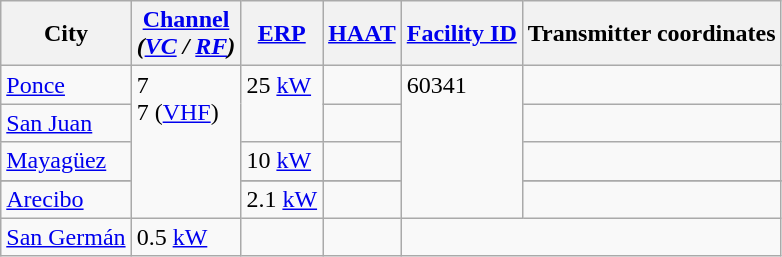<table class="wikitable">
<tr>
<th>City</th>
<th><a href='#'>Channel</a><br><em>(<a href='#'>VC</a> / <a href='#'>RF</a>)</em></th>
<th><a href='#'>ERP</a></th>
<th><a href='#'>HAAT</a></th>
<th><a href='#'>Facility ID</a></th>
<th>Transmitter coordinates</th>
</tr>
<tr style="vertical-align: top; text-align: left;">
<td><a href='#'>Ponce</a></td>
<td rowspan=5>7 <br>7 (<a href='#'>VHF</a>)</td>
<td rowspan=2>25 <a href='#'>kW</a></td>
<td></td>
<td rowspan=5>60341</td>
<td></td>
</tr>
<tr style="vertical-align: top; text-align: left;">
<td><a href='#'>San Juan</a></td>
<td></td>
<td></td>
</tr>
<tr style="vertical-align: top; text-align: left;">
<td><a href='#'>Mayagüez</a></td>
<td>10 <a href='#'>kW</a></td>
<td></td>
<td></td>
</tr>
<tr style="vertical-align: top; text-align: left;">
</tr>
<tr style="vertical-align: top; text-align: left;">
<td><a href='#'>Arecibo</a></td>
<td>2.1 <a href='#'>kW</a></td>
<td></td>
<td></td>
</tr>
<tr style="vertical-align: top; text-align: left;">
<td><a href='#'>San Germán</a></td>
<td>0.5 <a href='#'>kW</a></td>
<td></td>
<td></td>
</tr>
</table>
